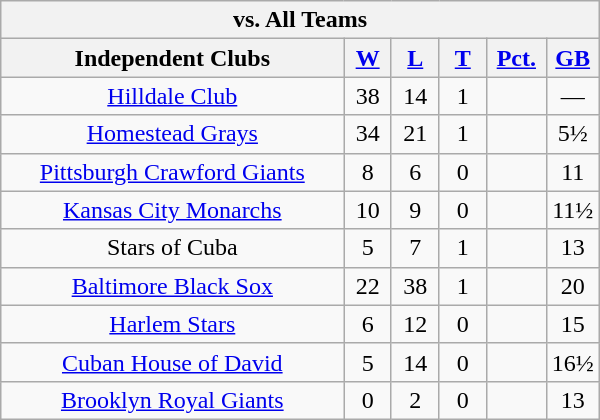<table class="wikitable" width="400em" style="text-align:center;">
<tr>
<th colspan="6">vs. All Teams</th>
</tr>
<tr>
<th width="58%">Independent Clubs</th>
<th width="8%"><a href='#'>W</a></th>
<th width="8%"><a href='#'>L</a></th>
<th width="8%"><a href='#'>T</a></th>
<th width="10%"><a href='#'>Pct.</a></th>
<th width="8%"><a href='#'>GB</a></th>
</tr>
<tr>
<td><a href='#'>Hilldale Club</a></td>
<td>38</td>
<td>14</td>
<td>1</td>
<td></td>
<td>—</td>
</tr>
<tr>
<td><a href='#'>Homestead Grays</a></td>
<td>34</td>
<td>21</td>
<td>1</td>
<td></td>
<td>5½</td>
</tr>
<tr>
<td><a href='#'>Pittsburgh Crawford Giants</a></td>
<td>8</td>
<td>6</td>
<td>0</td>
<td></td>
<td>11</td>
</tr>
<tr>
<td><a href='#'>Kansas City Monarchs</a></td>
<td>10</td>
<td>9</td>
<td>0</td>
<td></td>
<td>11½</td>
</tr>
<tr>
<td>Stars of Cuba</td>
<td>5</td>
<td>7</td>
<td>1</td>
<td></td>
<td>13</td>
</tr>
<tr>
<td><a href='#'>Baltimore Black Sox</a></td>
<td>22</td>
<td>38</td>
<td>1</td>
<td></td>
<td>20</td>
</tr>
<tr>
<td><a href='#'>Harlem Stars</a></td>
<td>6</td>
<td>12</td>
<td>0</td>
<td></td>
<td>15</td>
</tr>
<tr>
<td><a href='#'>Cuban House of David</a></td>
<td>5</td>
<td>14</td>
<td>0</td>
<td></td>
<td>16½</td>
</tr>
<tr>
<td><a href='#'>Brooklyn Royal Giants</a></td>
<td>0</td>
<td>2</td>
<td>0</td>
<td></td>
<td>13</td>
</tr>
</table>
